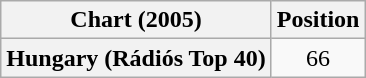<table class="wikitable plainrowheaders" style="text-align:center">
<tr>
<th scope="col">Chart (2005)</th>
<th scope="col">Position</th>
</tr>
<tr>
<th scope="row">Hungary (Rádiós Top 40)</th>
<td>66</td>
</tr>
</table>
